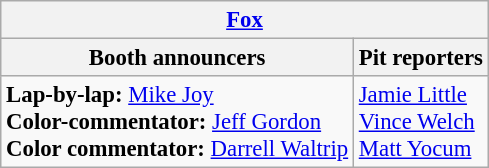<table class="wikitable" style="font-size: 95%;">
<tr>
<th colspan="2"><a href='#'>Fox</a></th>
</tr>
<tr>
<th>Booth announcers</th>
<th>Pit reporters</th>
</tr>
<tr>
<td><strong>Lap-by-lap:</strong> <a href='#'>Mike Joy</a><br><strong>Color-commentator:</strong> <a href='#'>Jeff Gordon</a><br><strong>Color commentator:</strong> <a href='#'>Darrell Waltrip</a></td>
<td><a href='#'>Jamie Little</a><br><a href='#'>Vince Welch</a><br><a href='#'>Matt Yocum</a></td>
</tr>
</table>
